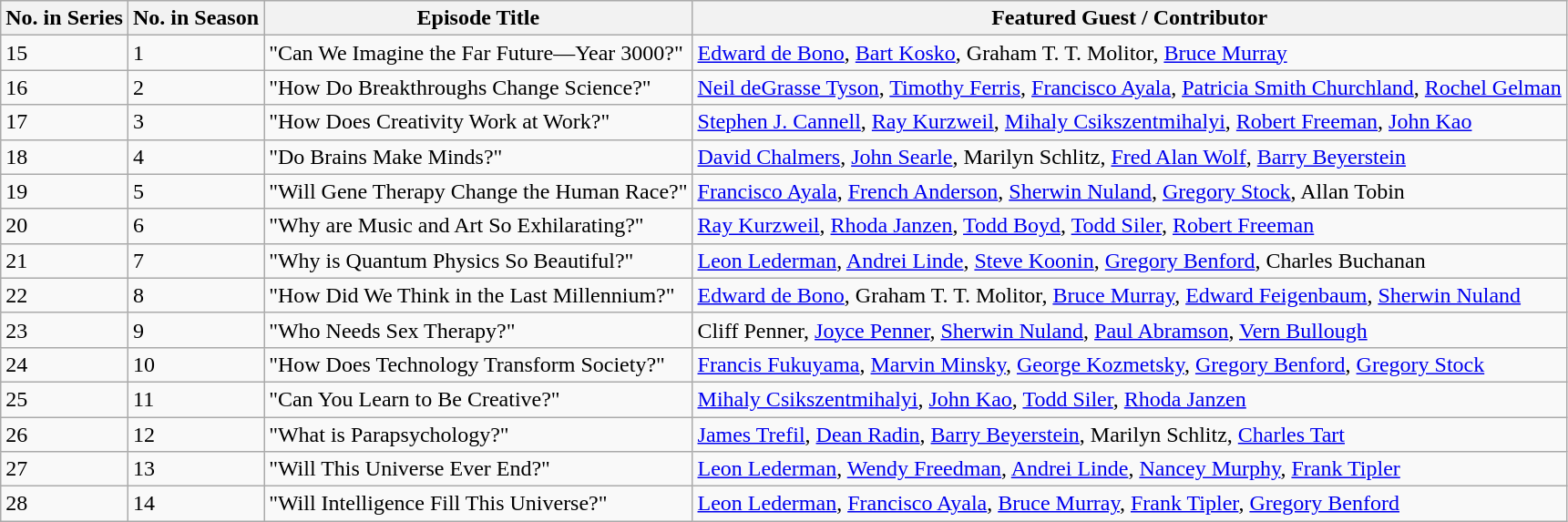<table class="wikitable">
<tr>
<th>No. in Series</th>
<th>No. in Season</th>
<th>Episode Title</th>
<th>Featured Guest / Contributor</th>
</tr>
<tr>
<td>15</td>
<td>1</td>
<td>"Can We Imagine the Far Future—Year 3000?"</td>
<td><a href='#'>Edward de Bono</a>, <a href='#'>Bart Kosko</a>, Graham T. T. Molitor, <a href='#'>Bruce Murray</a></td>
</tr>
<tr>
<td>16</td>
<td>2</td>
<td>"How Do Breakthroughs Change Science?"</td>
<td><a href='#'>Neil deGrasse Tyson</a>, <a href='#'>Timothy Ferris</a>, <a href='#'>Francisco Ayala</a>, <a href='#'>Patricia Smith Churchland</a>, <a href='#'>Rochel Gelman</a></td>
</tr>
<tr>
<td>17</td>
<td>3</td>
<td>"How Does Creativity Work at Work?"</td>
<td><a href='#'>Stephen J. Cannell</a>, <a href='#'>Ray Kurzweil</a>, <a href='#'>Mihaly Csikszentmihalyi</a>, <a href='#'>Robert Freeman</a>, <a href='#'>John Kao</a></td>
</tr>
<tr>
<td>18</td>
<td>4</td>
<td>"Do Brains Make Minds?"</td>
<td><a href='#'>David Chalmers</a>, <a href='#'>John Searle</a>, Marilyn Schlitz, <a href='#'>Fred Alan Wolf</a>, <a href='#'>Barry Beyerstein</a></td>
</tr>
<tr>
<td>19</td>
<td>5</td>
<td>"Will Gene Therapy Change the Human Race?"</td>
<td><a href='#'>Francisco Ayala</a>, <a href='#'>French Anderson</a>, <a href='#'>Sherwin Nuland</a>, <a href='#'>Gregory Stock</a>, Allan Tobin</td>
</tr>
<tr>
<td>20</td>
<td>6</td>
<td>"Why are Music and Art So Exhilarating?"</td>
<td><a href='#'>Ray Kurzweil</a>, <a href='#'>Rhoda Janzen</a>, <a href='#'>Todd Boyd</a>, <a href='#'>Todd Siler</a>, <a href='#'>Robert Freeman</a></td>
</tr>
<tr>
<td>21</td>
<td>7</td>
<td>"Why is Quantum Physics So Beautiful?"</td>
<td><a href='#'>Leon Lederman</a>, <a href='#'>Andrei Linde</a>, <a href='#'>Steve Koonin</a>, <a href='#'>Gregory Benford</a>, Charles Buchanan</td>
</tr>
<tr>
<td>22</td>
<td>8</td>
<td>"How Did We Think in the Last Millennium?"</td>
<td><a href='#'>Edward de Bono</a>, Graham T. T. Molitor, <a href='#'>Bruce Murray</a>, <a href='#'>Edward Feigenbaum</a>, <a href='#'>Sherwin Nuland</a></td>
</tr>
<tr>
<td>23</td>
<td>9</td>
<td>"Who Needs Sex Therapy?"</td>
<td>Cliff Penner, <a href='#'>Joyce Penner</a>, <a href='#'>Sherwin Nuland</a>, <a href='#'>Paul Abramson</a>, <a href='#'>Vern Bullough</a></td>
</tr>
<tr>
<td>24</td>
<td>10</td>
<td>"How Does Technology Transform Society?"</td>
<td><a href='#'>Francis Fukuyama</a>, <a href='#'>Marvin Minsky</a>, <a href='#'>George Kozmetsky</a>, <a href='#'>Gregory Benford</a>, <a href='#'>Gregory Stock</a></td>
</tr>
<tr>
<td>25</td>
<td>11</td>
<td>"Can You Learn to Be Creative?"</td>
<td><a href='#'>Mihaly Csikszentmihalyi</a>, <a href='#'>John Kao</a>, <a href='#'>Todd Siler</a>, <a href='#'>Rhoda Janzen</a></td>
</tr>
<tr>
<td>26</td>
<td>12</td>
<td>"What is Parapsychology?"</td>
<td><a href='#'>James Trefil</a>, <a href='#'>Dean Radin</a>, <a href='#'>Barry Beyerstein</a>, Marilyn Schlitz, <a href='#'>Charles Tart</a></td>
</tr>
<tr>
<td>27</td>
<td>13</td>
<td>"Will This Universe Ever End?"</td>
<td><a href='#'>Leon Lederman</a>, <a href='#'>Wendy Freedman</a>, <a href='#'>Andrei Linde</a>, <a href='#'>Nancey Murphy</a>, <a href='#'>Frank Tipler</a></td>
</tr>
<tr>
<td>28</td>
<td>14</td>
<td>"Will Intelligence Fill This Universe?"</td>
<td><a href='#'>Leon Lederman</a>, <a href='#'>Francisco Ayala</a>, <a href='#'>Bruce Murray</a>, <a href='#'>Frank Tipler</a>, <a href='#'>Gregory Benford</a></td>
</tr>
</table>
